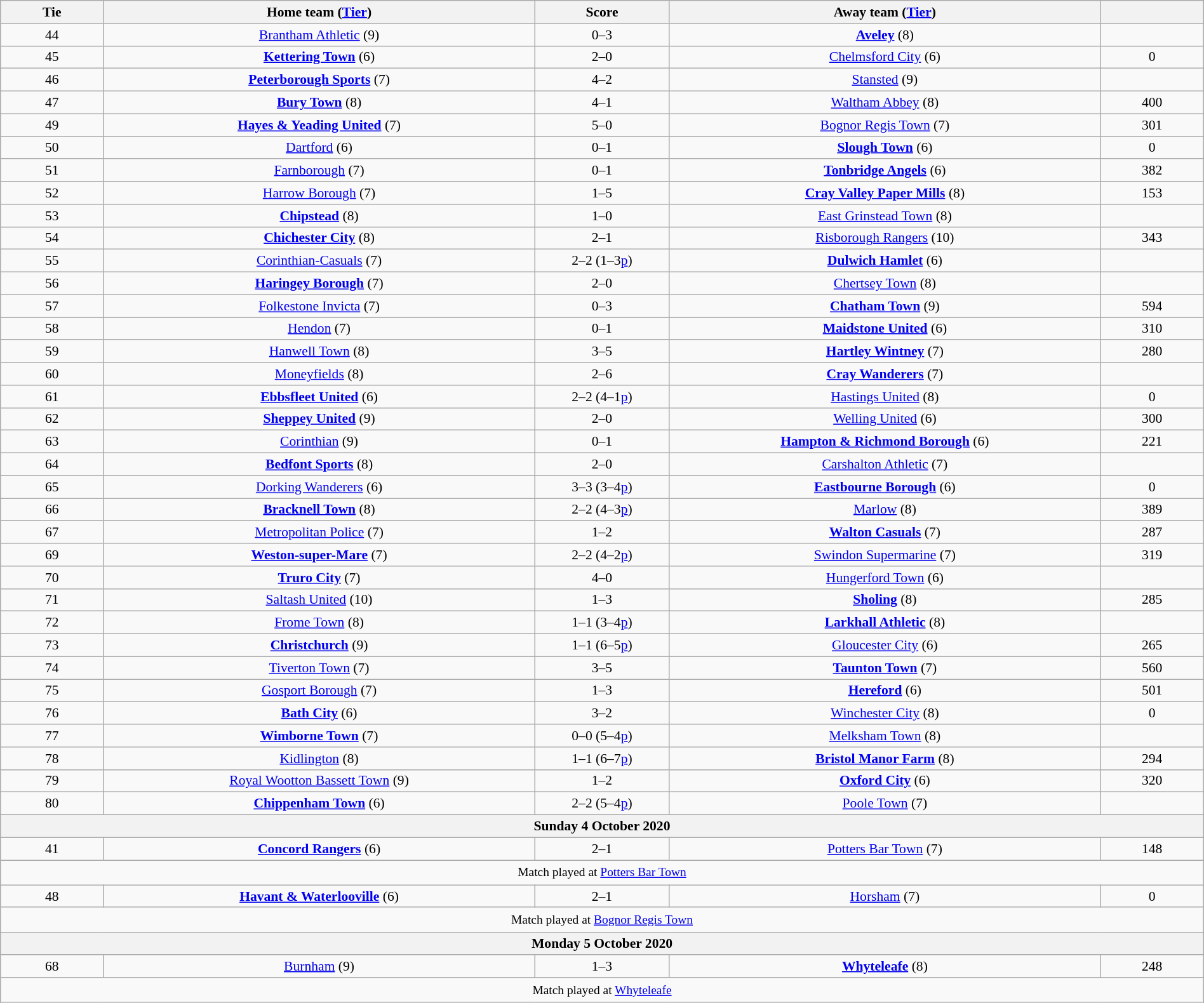<table class="wikitable" style="text-align:center; font-size:90%; width:100%">
<tr>
<th scope="col" style="width:  8.43%;">Tie</th>
<th scope="col" style="width: 35.29%;">Home team (<a href='#'>Tier</a>)</th>
<th scope="col" style="width: 11.00%;">Score</th>
<th scope="col" style="width: 35.29%;">Away team (<a href='#'>Tier</a>)</th>
<th scope="col" style="width:  8.43%;"></th>
</tr>
<tr>
<td>44</td>
<td><a href='#'>Brantham Athletic</a> (9)</td>
<td>0–3</td>
<td><strong><a href='#'>Aveley</a></strong> (8)</td>
<td></td>
</tr>
<tr>
<td>45</td>
<td><strong><a href='#'>Kettering Town</a></strong> (6)</td>
<td>2–0</td>
<td><a href='#'>Chelmsford City</a> (6)</td>
<td>0</td>
</tr>
<tr>
<td>46</td>
<td><strong><a href='#'>Peterborough Sports</a></strong> (7)</td>
<td>4–2</td>
<td><a href='#'>Stansted</a> (9)</td>
<td></td>
</tr>
<tr>
<td>47</td>
<td><strong><a href='#'>Bury Town</a></strong> (8)</td>
<td>4–1</td>
<td><a href='#'>Waltham Abbey</a> (8)</td>
<td>400</td>
</tr>
<tr>
<td>49</td>
<td><strong><a href='#'>Hayes & Yeading United</a></strong> (7)</td>
<td>5–0</td>
<td><a href='#'>Bognor Regis Town</a> (7)</td>
<td>301</td>
</tr>
<tr>
<td>50</td>
<td><a href='#'>Dartford</a> (6)</td>
<td>0–1</td>
<td><strong><a href='#'>Slough Town</a></strong> (6)</td>
<td>0</td>
</tr>
<tr>
<td>51</td>
<td><a href='#'>Farnborough</a> (7)</td>
<td>0–1</td>
<td><strong><a href='#'>Tonbridge Angels</a></strong> (6)</td>
<td>382</td>
</tr>
<tr>
<td>52</td>
<td><a href='#'>Harrow Borough</a> (7)</td>
<td>1–5</td>
<td><strong><a href='#'>Cray Valley Paper Mills</a></strong> (8)</td>
<td>153</td>
</tr>
<tr>
<td>53</td>
<td><strong><a href='#'>Chipstead</a></strong> (8)</td>
<td>1–0</td>
<td><a href='#'>East Grinstead Town</a> (8)</td>
<td></td>
</tr>
<tr>
<td>54</td>
<td><strong><a href='#'>Chichester City</a></strong> (8)</td>
<td>2–1</td>
<td><a href='#'>Risborough Rangers</a> (10)</td>
<td>343</td>
</tr>
<tr>
<td>55</td>
<td><a href='#'>Corinthian-Casuals</a> (7)</td>
<td>2–2 (1–3<a href='#'>p</a>)</td>
<td><strong><a href='#'>Dulwich Hamlet</a></strong> (6)</td>
<td></td>
</tr>
<tr>
<td>56</td>
<td><strong><a href='#'>Haringey Borough</a></strong> (7)</td>
<td>2–0</td>
<td><a href='#'>Chertsey Town</a> (8)</td>
<td></td>
</tr>
<tr>
<td>57</td>
<td><a href='#'>Folkestone Invicta</a> (7)</td>
<td>0–3</td>
<td><strong><a href='#'>Chatham Town</a></strong> (9)</td>
<td>594</td>
</tr>
<tr>
<td>58</td>
<td><a href='#'>Hendon</a> (7)</td>
<td>0–1</td>
<td><strong><a href='#'>Maidstone United</a></strong> (6)</td>
<td>310</td>
</tr>
<tr>
<td>59</td>
<td><a href='#'>Hanwell Town</a> (8)</td>
<td>3–5</td>
<td><strong><a href='#'>Hartley Wintney</a></strong> (7)</td>
<td>280</td>
</tr>
<tr>
<td>60</td>
<td><a href='#'>Moneyfields</a> (8)</td>
<td>2–6</td>
<td><strong><a href='#'>Cray Wanderers</a></strong> (7)</td>
<td></td>
</tr>
<tr>
<td>61</td>
<td><strong><a href='#'>Ebbsfleet United</a></strong> (6)</td>
<td>2–2 (4–1<a href='#'>p</a>)</td>
<td><a href='#'>Hastings United</a> (8)</td>
<td>0</td>
</tr>
<tr>
<td>62</td>
<td><strong><a href='#'>Sheppey United</a></strong> (9)</td>
<td>2–0</td>
<td><a href='#'>Welling United</a> (6)</td>
<td>300</td>
</tr>
<tr>
<td>63</td>
<td><a href='#'>Corinthian</a> (9)</td>
<td>0–1</td>
<td><strong><a href='#'>Hampton & Richmond Borough</a></strong> (6)</td>
<td>221</td>
</tr>
<tr>
<td>64</td>
<td><strong><a href='#'>Bedfont Sports</a></strong> (8)</td>
<td>2–0</td>
<td><a href='#'>Carshalton Athletic</a> (7)</td>
<td></td>
</tr>
<tr>
<td>65</td>
<td><a href='#'>Dorking Wanderers</a> (6)</td>
<td>3–3 (3–4<a href='#'>p</a>)</td>
<td><strong><a href='#'>Eastbourne Borough</a></strong> (6)</td>
<td>0</td>
</tr>
<tr>
<td>66</td>
<td><strong><a href='#'>Bracknell Town</a></strong> (8)</td>
<td>2–2 (4–3<a href='#'>p</a>)</td>
<td><a href='#'>Marlow</a> (8)</td>
<td>389</td>
</tr>
<tr>
<td>67</td>
<td><a href='#'>Metropolitan Police</a> (7)</td>
<td>1–2</td>
<td><strong><a href='#'>Walton Casuals</a></strong> (7)</td>
<td>287</td>
</tr>
<tr>
<td>69</td>
<td><strong><a href='#'>Weston-super-Mare</a></strong> (7)</td>
<td>2–2 (4–2<a href='#'>p</a>)</td>
<td><a href='#'>Swindon Supermarine</a> (7)</td>
<td>319</td>
</tr>
<tr>
<td>70</td>
<td><strong><a href='#'>Truro City</a></strong> (7)</td>
<td>4–0</td>
<td><a href='#'>Hungerford Town</a> (6)</td>
<td></td>
</tr>
<tr>
<td>71</td>
<td><a href='#'>Saltash United</a> (10)</td>
<td>1–3</td>
<td><strong><a href='#'>Sholing</a></strong> (8)</td>
<td>285</td>
</tr>
<tr>
<td>72</td>
<td><a href='#'>Frome Town</a> (8)</td>
<td>1–1 (3–4<a href='#'>p</a>)</td>
<td><strong><a href='#'>Larkhall Athletic</a></strong> (8)</td>
<td></td>
</tr>
<tr>
<td>73</td>
<td><strong><a href='#'>Christchurch</a></strong> (9)</td>
<td>1–1 (6–5<a href='#'>p</a>)</td>
<td><a href='#'>Gloucester City</a> (6)</td>
<td>265</td>
</tr>
<tr>
<td>74</td>
<td><a href='#'>Tiverton Town</a> (7)</td>
<td>3–5</td>
<td><strong><a href='#'>Taunton Town</a></strong> (7)</td>
<td>560</td>
</tr>
<tr>
<td>75</td>
<td><a href='#'>Gosport Borough</a> (7)</td>
<td>1–3</td>
<td><strong><a href='#'>Hereford</a></strong> (6)</td>
<td>501</td>
</tr>
<tr>
<td>76</td>
<td><strong><a href='#'>Bath City</a></strong> (6)</td>
<td>3–2</td>
<td><a href='#'>Winchester City</a> (8)</td>
<td>0</td>
</tr>
<tr>
<td>77</td>
<td><strong><a href='#'>Wimborne Town</a></strong> (7)</td>
<td>0–0 (5–4<a href='#'>p</a>)</td>
<td><a href='#'>Melksham Town</a> (8)</td>
<td></td>
</tr>
<tr>
<td>78</td>
<td><a href='#'>Kidlington</a> (8)</td>
<td>1–1 (6–7<a href='#'>p</a>)</td>
<td><strong><a href='#'>Bristol Manor Farm</a></strong> (8)</td>
<td>294</td>
</tr>
<tr>
<td>79</td>
<td><a href='#'>Royal Wootton Bassett Town</a> (9)</td>
<td>1–2</td>
<td><strong><a href='#'>Oxford City</a></strong> (6)</td>
<td>320</td>
</tr>
<tr>
<td>80</td>
<td><strong><a href='#'>Chippenham Town</a></strong> (6)</td>
<td>2–2 (5–4<a href='#'>p</a>)</td>
<td><a href='#'>Poole Town</a> (7)</td>
<td></td>
</tr>
<tr>
<th colspan="5"><strong>Sunday 4 October 2020</strong></th>
</tr>
<tr>
<td>41</td>
<td><strong><a href='#'>Concord Rangers</a></strong> (6)</td>
<td>2–1</td>
<td><a href='#'>Potters Bar Town</a> (7)</td>
<td>148</td>
</tr>
<tr>
<td colspan="5" style="height:20px; text-align:center; font-size:90%">Match played at <a href='#'>Potters Bar Town</a></td>
</tr>
<tr>
<td>48</td>
<td><strong><a href='#'>Havant & Waterlooville</a></strong> (6)</td>
<td>2–1</td>
<td><a href='#'>Horsham</a> (7)</td>
<td>0</td>
</tr>
<tr>
<td colspan="5" style="height:20px; text-align:center; font-size:90%">Match played at <a href='#'>Bognor Regis Town</a></td>
</tr>
<tr>
<th colspan="5"><strong>Monday 5 October 2020</strong></th>
</tr>
<tr>
<td>68</td>
<td><a href='#'>Burnham</a> (9)</td>
<td>1–3</td>
<td><strong><a href='#'>Whyteleafe</a></strong> (8)</td>
<td>248</td>
</tr>
<tr>
<td colspan="5" style="height:20px; text-align:center; font-size:90%">Match played at <a href='#'>Whyteleafe</a></td>
</tr>
</table>
